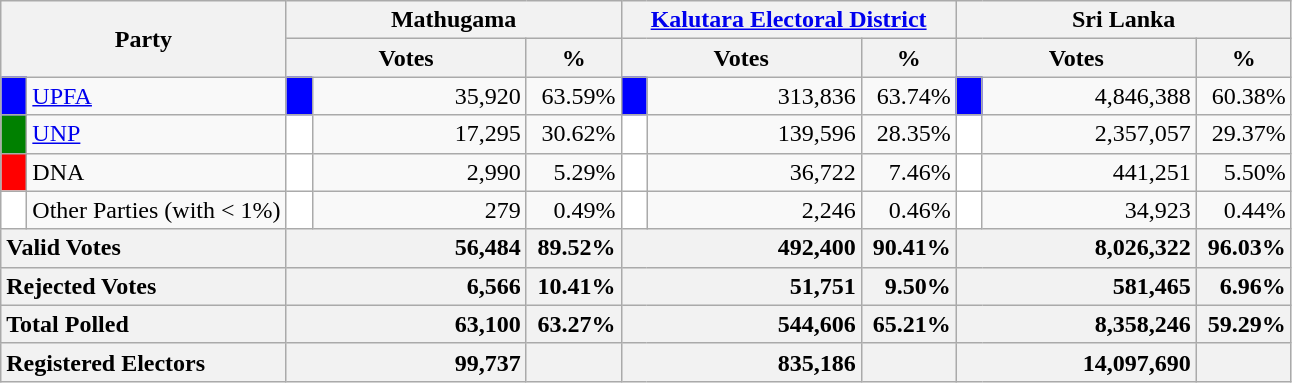<table class="wikitable">
<tr>
<th colspan="2" width="144px"rowspan="2">Party</th>
<th colspan="3" width="216px">Mathugama</th>
<th colspan="3" width="216px"><a href='#'>Kalutara Electoral District</a></th>
<th colspan="3" width="216px">Sri Lanka</th>
</tr>
<tr>
<th colspan="2" width="144px">Votes</th>
<th>%</th>
<th colspan="2" width="144px">Votes</th>
<th>%</th>
<th colspan="2" width="144px">Votes</th>
<th>%</th>
</tr>
<tr>
<td style="background-color:blue;" width="10px"></td>
<td style="text-align:left;"><a href='#'>UPFA</a></td>
<td style="background-color:blue;" width="10px"></td>
<td style="text-align:right;">35,920</td>
<td style="text-align:right;">63.59%</td>
<td style="background-color:blue;" width="10px"></td>
<td style="text-align:right;">313,836</td>
<td style="text-align:right;">63.74%</td>
<td style="background-color:blue;" width="10px"></td>
<td style="text-align:right;">4,846,388</td>
<td style="text-align:right;">60.38%</td>
</tr>
<tr>
<td style="background-color:green;" width="10px"></td>
<td style="text-align:left;"><a href='#'>UNP</a></td>
<td style="background-color:white;" width="10px"></td>
<td style="text-align:right;">17,295</td>
<td style="text-align:right;">30.62%</td>
<td style="background-color:white;" width="10px"></td>
<td style="text-align:right;">139,596</td>
<td style="text-align:right;">28.35%</td>
<td style="background-color:white;" width="10px"></td>
<td style="text-align:right;">2,357,057</td>
<td style="text-align:right;">29.37%</td>
</tr>
<tr>
<td style="background-color:red;" width="10px"></td>
<td style="text-align:left;">DNA</td>
<td style="background-color:white;" width="10px"></td>
<td style="text-align:right;">2,990</td>
<td style="text-align:right;">5.29%</td>
<td style="background-color:white;" width="10px"></td>
<td style="text-align:right;">36,722</td>
<td style="text-align:right;">7.46%</td>
<td style="background-color:white;" width="10px"></td>
<td style="text-align:right;">441,251</td>
<td style="text-align:right;">5.50%</td>
</tr>
<tr>
<td style="background-color:white;" width="10px"></td>
<td style="text-align:left;">Other Parties (with < 1%)</td>
<td style="background-color:white;" width="10px"></td>
<td style="text-align:right;">279</td>
<td style="text-align:right;">0.49%</td>
<td style="background-color:white;" width="10px"></td>
<td style="text-align:right;">2,246</td>
<td style="text-align:right;">0.46%</td>
<td style="background-color:white;" width="10px"></td>
<td style="text-align:right;">34,923</td>
<td style="text-align:right;">0.44%</td>
</tr>
<tr>
<th colspan="2" width="144px"style="text-align:left;">Valid Votes</th>
<th style="text-align:right;"colspan="2" width="144px">56,484</th>
<th style="text-align:right;">89.52%</th>
<th style="text-align:right;"colspan="2" width="144px">492,400</th>
<th style="text-align:right;">90.41%</th>
<th style="text-align:right;"colspan="2" width="144px">8,026,322</th>
<th style="text-align:right;">96.03%</th>
</tr>
<tr>
<th colspan="2" width="144px"style="text-align:left;">Rejected Votes</th>
<th style="text-align:right;"colspan="2" width="144px">6,566</th>
<th style="text-align:right;">10.41%</th>
<th style="text-align:right;"colspan="2" width="144px">51,751</th>
<th style="text-align:right;">9.50%</th>
<th style="text-align:right;"colspan="2" width="144px">581,465</th>
<th style="text-align:right;">6.96%</th>
</tr>
<tr>
<th colspan="2" width="144px"style="text-align:left;">Total Polled</th>
<th style="text-align:right;"colspan="2" width="144px">63,100</th>
<th style="text-align:right;">63.27%</th>
<th style="text-align:right;"colspan="2" width="144px">544,606</th>
<th style="text-align:right;">65.21%</th>
<th style="text-align:right;"colspan="2" width="144px">8,358,246</th>
<th style="text-align:right;">59.29%</th>
</tr>
<tr>
<th colspan="2" width="144px"style="text-align:left;">Registered Electors</th>
<th style="text-align:right;"colspan="2" width="144px">99,737</th>
<th></th>
<th style="text-align:right;"colspan="2" width="144px">835,186</th>
<th></th>
<th style="text-align:right;"colspan="2" width="144px">14,097,690</th>
<th></th>
</tr>
</table>
